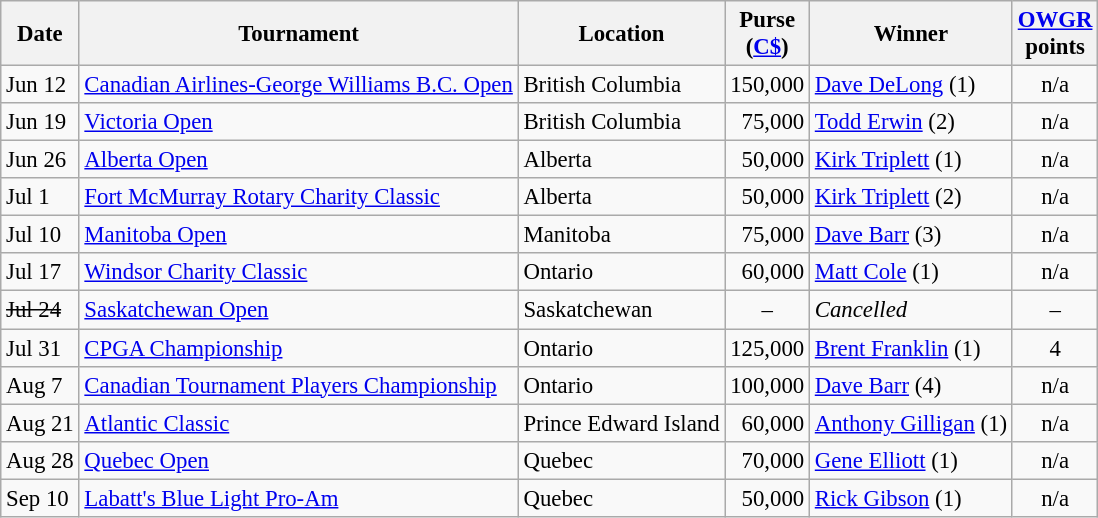<table class="wikitable" style="font-size:95%">
<tr>
<th>Date</th>
<th>Tournament</th>
<th>Location</th>
<th>Purse<br>(<a href='#'>C$</a>)</th>
<th>Winner</th>
<th><a href='#'>OWGR</a><br>points</th>
</tr>
<tr>
<td>Jun 12</td>
<td><a href='#'>Canadian Airlines-George Williams B.C. Open</a></td>
<td>British Columbia</td>
<td align=right>150,000</td>
<td> <a href='#'>Dave DeLong</a> (1)</td>
<td align=center>n/a</td>
</tr>
<tr>
<td>Jun 19</td>
<td><a href='#'>Victoria Open</a></td>
<td>British Columbia</td>
<td align=right>75,000</td>
<td> <a href='#'>Todd Erwin</a> (2)</td>
<td align=center>n/a</td>
</tr>
<tr>
<td>Jun 26</td>
<td><a href='#'>Alberta Open</a></td>
<td>Alberta</td>
<td align=right>50,000</td>
<td> <a href='#'>Kirk Triplett</a> (1)</td>
<td align=center>n/a</td>
</tr>
<tr>
<td>Jul 1</td>
<td><a href='#'>Fort McMurray Rotary Charity Classic</a></td>
<td>Alberta</td>
<td align=right>50,000</td>
<td> <a href='#'>Kirk Triplett</a> (2)</td>
<td align=center>n/a</td>
</tr>
<tr>
<td>Jul 10</td>
<td><a href='#'>Manitoba Open</a></td>
<td>Manitoba</td>
<td align=right>75,000</td>
<td> <a href='#'>Dave Barr</a> (3)</td>
<td align=center>n/a</td>
</tr>
<tr>
<td>Jul 17</td>
<td><a href='#'>Windsor Charity Classic</a></td>
<td>Ontario</td>
<td align=right>60,000</td>
<td> <a href='#'>Matt Cole</a> (1)</td>
<td align=center>n/a</td>
</tr>
<tr>
<td><s>Jul 24</s></td>
<td><a href='#'>Saskatchewan Open</a></td>
<td>Saskatchewan</td>
<td align=center>–</td>
<td><em>Cancelled</em></td>
<td align=center>–</td>
</tr>
<tr>
<td>Jul 31</td>
<td><a href='#'>CPGA Championship</a></td>
<td>Ontario</td>
<td align=right>125,000</td>
<td> <a href='#'>Brent Franklin</a> (1)</td>
<td align=center>4</td>
</tr>
<tr>
<td>Aug 7</td>
<td><a href='#'>Canadian Tournament Players Championship</a></td>
<td>Ontario</td>
<td align=right>100,000</td>
<td> <a href='#'>Dave Barr</a> (4)</td>
<td align=center>n/a</td>
</tr>
<tr>
<td>Aug 21</td>
<td><a href='#'>Atlantic Classic</a></td>
<td>Prince Edward Island</td>
<td align=right>60,000</td>
<td> <a href='#'>Anthony Gilligan</a> (1)</td>
<td align=center>n/a</td>
</tr>
<tr>
<td>Aug 28</td>
<td><a href='#'>Quebec Open</a></td>
<td>Quebec</td>
<td align=right>70,000</td>
<td> <a href='#'>Gene Elliott</a> (1)</td>
<td align=center>n/a</td>
</tr>
<tr>
<td>Sep 10</td>
<td><a href='#'>Labatt's Blue Light Pro-Am</a></td>
<td>Quebec</td>
<td align=right>50,000</td>
<td> <a href='#'>Rick Gibson</a> (1)</td>
<td align=center>n/a</td>
</tr>
</table>
